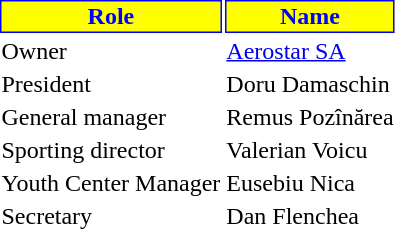<table class="toccolours">
<tr>
<th style="background:#FFFF00;color:#0000FF;border:1px solid #0000FF;">Role</th>
<th style="background:#FFFF00;color:#0000FF;border:1px solid #0000FF;">Name</th>
</tr>
<tr>
<td>Owner</td>
<td> <a href='#'>Aerostar SA</a></td>
</tr>
<tr>
<td>President</td>
<td> Doru Damaschin</td>
</tr>
<tr>
<td>General manager</td>
<td> Remus Pozînărea</td>
</tr>
<tr>
<td>Sporting director</td>
<td> Valerian Voicu</td>
</tr>
<tr>
<td>Youth Center Manager</td>
<td> Eusebiu Nica</td>
</tr>
<tr>
<td>Secretary</td>
<td> Dan Flenchea</td>
</tr>
</table>
